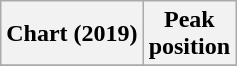<table class="wikitable sortable plainrowheaders" style="text-align:center">
<tr>
<th scope="col">Chart (2019)</th>
<th scope="col">Peak<br>position</th>
</tr>
<tr>
</tr>
</table>
